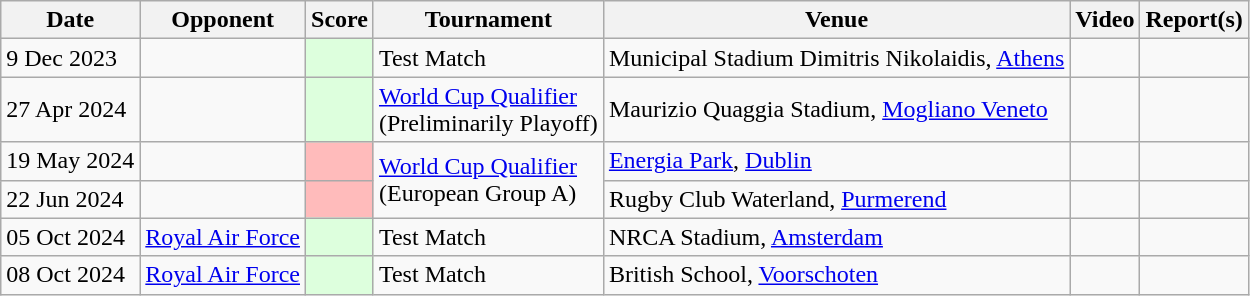<table class=wikitable>
<tr>
<th>Date</th>
<th>Opponent</th>
<th>Score</th>
<th>Tournament</th>
<th>Venue</th>
<th>Video</th>
<th>Report(s)</th>
</tr>
<tr>
<td>9 Dec 2023</td>
<td></td>
<td bgcolor="#DDFFDD"></td>
<td>Test Match</td>
<td> Municipal Stadium Dimitris Nikolaidis, <a href='#'>Athens</a></td>
<td align=center></td>
<td align=center></td>
</tr>
<tr>
<td>27 Apr 2024</td>
<td></td>
<td bgcolor="#DDFFDD"></td>
<td><a href='#'>World Cup Qualifier</a> <br> (Preliminarily Playoff)</td>
<td> Maurizio Quaggia Stadium, <a href='#'>Mogliano Veneto</a></td>
<td align=center></td>
<td align=center></td>
</tr>
<tr>
<td>19 May 2024</td>
<td></td>
<td bgcolor="#FFBBBB"></td>
<td rowspan=2><a href='#'>World Cup Qualifier</a> <br> (European Group A)</td>
<td> <a href='#'>Energia Park</a>, <a href='#'>Dublin</a></td>
<td align=center></td>
<td align=center></td>
</tr>
<tr>
<td>22 Jun 2024</td>
<td></td>
<td bgcolor="#FFBBBB"></td>
<td> Rugby Club Waterland, <a href='#'>Purmerend</a></td>
<td align=center></td>
<td align=center></td>
</tr>
<tr>
<td>05 Oct 2024</td>
<td> <a href='#'>Royal Air Force</a></td>
<td bgcolor="#DDFFDD"></td>
<td>Test Match</td>
<td> NRCA Stadium, <a href='#'>Amsterdam</a></td>
<td align=center></td>
<td></td>
</tr>
<tr>
<td>08 Oct 2024</td>
<td> <a href='#'>Royal Air Force</a></td>
<td bgcolor="#DDFFDD"></td>
<td>Test Match</td>
<td> British School, <a href='#'>Voorschoten</a></td>
<td></td>
<td></td>
</tr>
</table>
